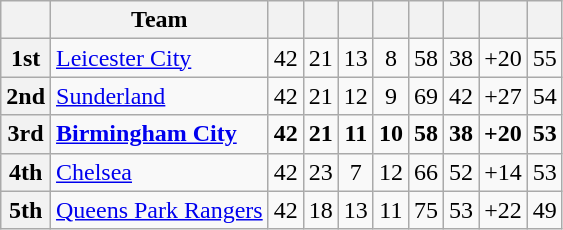<table class="wikitable" style="text-align:center">
<tr>
<th scope="col"></th>
<th scope="col">Team</th>
<th scope="col"></th>
<th scope="col"></th>
<th scope="col"></th>
<th scope="col"></th>
<th scope="col"></th>
<th scope="col"></th>
<th scope="col"></th>
<th scope="col"></th>
</tr>
<tr>
<th scope="row">1st</th>
<td align="left"><a href='#'>Leicester City</a></td>
<td>42</td>
<td>21</td>
<td>13</td>
<td>8</td>
<td>58</td>
<td>38</td>
<td>+20</td>
<td>55</td>
</tr>
<tr>
<th scope="row">2nd</th>
<td align="left"><a href='#'>Sunderland</a></td>
<td>42</td>
<td>21</td>
<td>12</td>
<td>9</td>
<td>69</td>
<td>42</td>
<td>+27</td>
<td>54</td>
</tr>
<tr style="font-weight:bold">
<th scope="row">3rd</th>
<td align="left"><a href='#'>Birmingham City</a></td>
<td>42</td>
<td>21</td>
<td>11</td>
<td>10</td>
<td>58</td>
<td>38</td>
<td>+20</td>
<td>53</td>
</tr>
<tr>
<th scope="row">4th</th>
<td align="left"><a href='#'>Chelsea</a></td>
<td>42</td>
<td>23</td>
<td>7</td>
<td>12</td>
<td>66</td>
<td>52</td>
<td>+14</td>
<td>53</td>
</tr>
<tr>
<th scope="row">5th</th>
<td align="left"><a href='#'>Queens Park Rangers</a></td>
<td>42</td>
<td>18</td>
<td>13</td>
<td>11</td>
<td>75</td>
<td>53</td>
<td>+22</td>
<td>49</td>
</tr>
</table>
